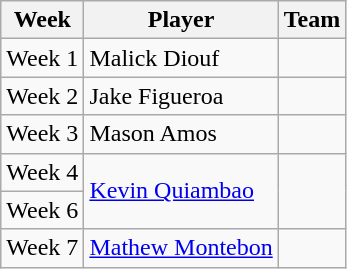<table class="wikitable">
<tr>
<th>Week</th>
<th>Player</th>
<th>Team</th>
</tr>
<tr>
<td>Week 1</td>
<td> Malick Diouf</td>
<td></td>
</tr>
<tr>
<td>Week 2</td>
<td> Jake Figueroa</td>
<td></td>
</tr>
<tr>
<td>Week 3</td>
<td> Mason Amos</td>
<td></td>
</tr>
<tr>
<td>Week 4</td>
<td rowspan="2"> <a href='#'>Kevin Quiambao</a></td>
<td rowspan="2"></td>
</tr>
<tr>
<td>Week 6</td>
</tr>
<tr>
<td>Week 7</td>
<td> <a href='#'>Mathew Montebon</a></td>
<td></td>
</tr>
</table>
